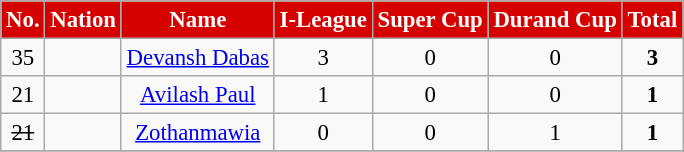<table class="wikitable sortable" style="font-size: 95%; text-align: center;">
<tr>
<th style="background:#d50000; color:white; text-align:center;">No.</th>
<th style="background:#d50000; color:white; text-align:center;">Nation</th>
<th style="background:#d50000; color:white; text-align:center;">Name</th>
<th style="background:#d50000; color:white; text-align:center;">I-League</th>
<th style="background:#d50000; color:white; text-align:center;">Super Cup</th>
<th style="background:#d50000; color:white; text-align:center;">Durand Cup</th>
<th style="background:#d50000; color:white; text-align:center;">Total</th>
</tr>
<tr>
<td>35</td>
<td></td>
<td><a href='#'>Devansh Dabas</a></td>
<td>3</td>
<td>0</td>
<td>0</td>
<td><strong>3</strong></td>
</tr>
<tr>
<td>21</td>
<td></td>
<td><a href='#'>Avilash Paul</a></td>
<td>1</td>
<td>0</td>
<td>0</td>
<td><strong>1</strong></td>
</tr>
<tr>
<td><s>21</s></td>
<td></td>
<td><a href='#'>Zothanmawia</a></td>
<td>0</td>
<td>0</td>
<td>1</td>
<td><strong>1</strong></td>
</tr>
<tr>
</tr>
</table>
